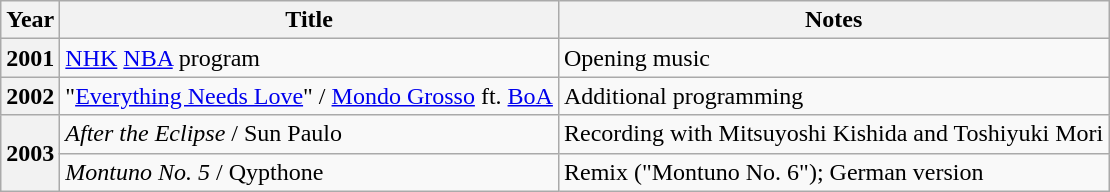<table class="wikitable sortable">
<tr>
<th>Year</th>
<th>Title</th>
<th class="unsortable">Notes</th>
</tr>
<tr>
<th rowspan="1">2001</th>
<td><a href='#'>NHK</a> <a href='#'>NBA</a> program</td>
<td>Opening music</td>
</tr>
<tr>
<th rowspan="1">2002</th>
<td>"<a href='#'>Everything Needs Love</a>" / <a href='#'>Mondo Grosso</a> ft. <a href='#'>BoA</a></td>
<td>Additional programming</td>
</tr>
<tr>
<th rowspan="2">2003</th>
<td><em>After the Eclipse</em> / Sun Paulo</td>
<td>Recording with Mitsuyoshi Kishida and Toshiyuki Mori</td>
</tr>
<tr>
<td><em>Montuno No. 5</em> / Qypthone</td>
<td>Remix ("Montuno No. 6"); German version</td>
</tr>
</table>
